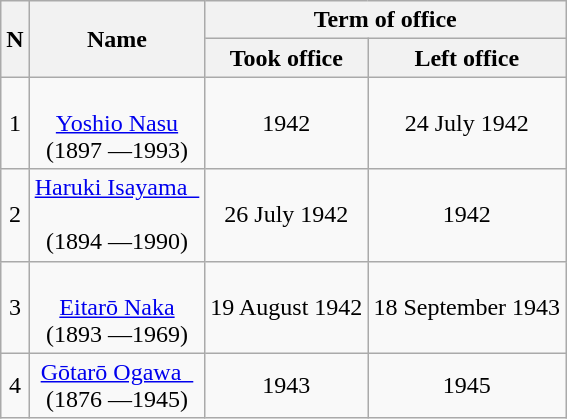<table class="wikitable" style="text-align:center">
<tr>
<th rowspan="2">N</th>
<th rowspan="2">Name<br></th>
<th colspan="2">Term of office</th>
</tr>
<tr>
<th>Took office</th>
<th>Left office</th>
</tr>
<tr>
<td>1</td>
<td><br><a href='#'>Yoshio Nasu</a><br>(1897 —1993)</td>
<td>1942</td>
<td>24 July 1942</td>
</tr>
<tr>
<td>2</td>
<td><a href='#'>Haruki Isayama  </a><br><br>(1894 —1990)</td>
<td>26 July 1942</td>
<td>1942</td>
</tr>
<tr>
<td>3</td>
<td><br><a href='#'>Eitarō Naka</a><br>(1893 —1969)</td>
<td>19 August 1942</td>
<td>18 September 1943</td>
</tr>
<tr>
<td>4</td>
<td><a href='#'>Gōtarō Ogawa  </a><br>(1876 —1945)</td>
<td>1943</td>
<td>1945</td>
</tr>
</table>
